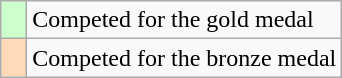<table class="wikitable">
<tr>
<td width=10px bgcolor="#ccffcc"></td>
<td>Competed for the gold medal</td>
</tr>
<tr>
<td width=10px bgcolor="#ffdab9"></td>
<td>Competed for the bronze medal</td>
</tr>
</table>
